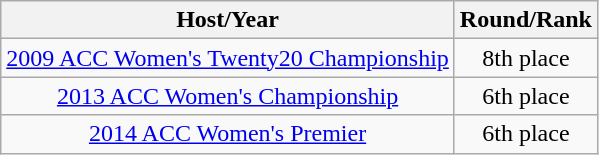<table class="wikitable" style="text-align: center;">
<tr>
<th>Host/Year</th>
<th>Round/Rank</th>
</tr>
<tr>
<td> <a href='#'>2009 ACC Women's Twenty20 Championship</a></td>
<td>8th place</td>
</tr>
<tr>
<td> <a href='#'>2013 ACC Women's Championship</a></td>
<td>6th place</td>
</tr>
<tr>
<td> <a href='#'>2014 ACC Women's Premier</a></td>
<td>6th place</td>
</tr>
</table>
